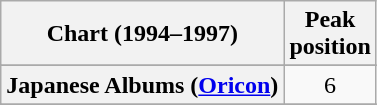<table class="wikitable sortable plainrowheaders" style="text-align:center">
<tr>
<th scope="col">Chart (1994–1997)</th>
<th scope="col">Peak<br> position</th>
</tr>
<tr>
</tr>
<tr>
</tr>
<tr>
</tr>
<tr>
</tr>
<tr>
</tr>
<tr>
<th scope="row">Japanese Albums (<a href='#'>Oricon</a>)</th>
<td align="center">6</td>
</tr>
<tr>
</tr>
<tr>
</tr>
<tr>
</tr>
<tr>
</tr>
<tr>
</tr>
<tr>
</tr>
<tr>
</tr>
</table>
